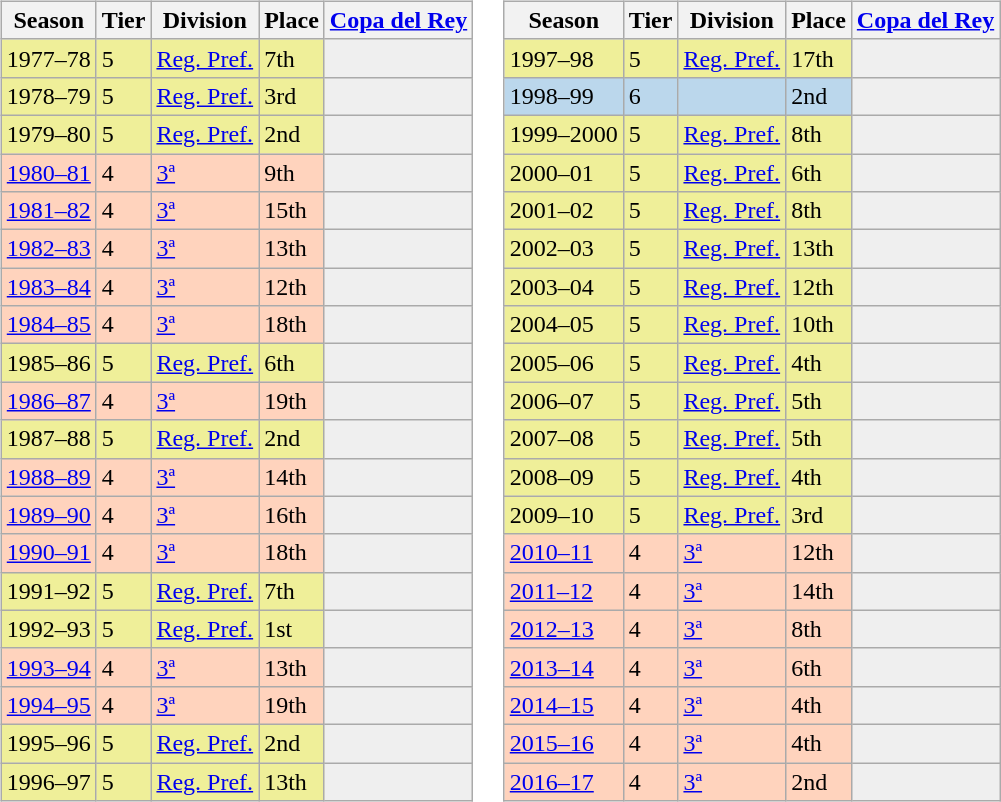<table>
<tr>
<td valign="top" width=0%><br><table class="wikitable">
<tr style="background:#f0f6fa;">
<th>Season</th>
<th>Tier</th>
<th>Division</th>
<th>Place</th>
<th><a href='#'>Copa del Rey</a></th>
</tr>
<tr>
<td style="background:#EFEF99;">1977–78</td>
<td style="background:#EFEF99;">5</td>
<td style="background:#EFEF99;"><a href='#'>Reg. Pref.</a></td>
<td style="background:#EFEF99;">7th</td>
<th style="background:#efefef;"></th>
</tr>
<tr>
<td style="background:#EFEF99;">1978–79</td>
<td style="background:#EFEF99;">5</td>
<td style="background:#EFEF99;"><a href='#'>Reg. Pref.</a></td>
<td style="background:#EFEF99;">3rd</td>
<th style="background:#efefef;"></th>
</tr>
<tr>
<td style="background:#EFEF99;">1979–80</td>
<td style="background:#EFEF99;">5</td>
<td style="background:#EFEF99;"><a href='#'>Reg. Pref.</a></td>
<td style="background:#EFEF99;">2nd</td>
<th style="background:#efefef;"></th>
</tr>
<tr>
<td style="background:#FFD3BD;"><a href='#'>1980–81</a></td>
<td style="background:#FFD3BD;">4</td>
<td style="background:#FFD3BD;"><a href='#'>3ª</a></td>
<td style="background:#FFD3BD;">9th</td>
<td style="background:#efefef;"></td>
</tr>
<tr>
<td style="background:#FFD3BD;"><a href='#'>1981–82</a></td>
<td style="background:#FFD3BD;">4</td>
<td style="background:#FFD3BD;"><a href='#'>3ª</a></td>
<td style="background:#FFD3BD;">15th</td>
<td style="background:#efefef;"></td>
</tr>
<tr>
<td style="background:#FFD3BD;"><a href='#'>1982–83</a></td>
<td style="background:#FFD3BD;">4</td>
<td style="background:#FFD3BD;"><a href='#'>3ª</a></td>
<td style="background:#FFD3BD;">13th</td>
<td style="background:#efefef;"></td>
</tr>
<tr>
<td style="background:#FFD3BD;"><a href='#'>1983–84</a></td>
<td style="background:#FFD3BD;">4</td>
<td style="background:#FFD3BD;"><a href='#'>3ª</a></td>
<td style="background:#FFD3BD;">12th</td>
<td style="background:#efefef;"></td>
</tr>
<tr>
<td style="background:#FFD3BD;"><a href='#'>1984–85</a></td>
<td style="background:#FFD3BD;">4</td>
<td style="background:#FFD3BD;"><a href='#'>3ª</a></td>
<td style="background:#FFD3BD;">18th</td>
<td style="background:#efefef;"></td>
</tr>
<tr>
<td style="background:#EFEF99;">1985–86</td>
<td style="background:#EFEF99;">5</td>
<td style="background:#EFEF99;"><a href='#'>Reg. Pref.</a></td>
<td style="background:#EFEF99;">6th</td>
<th style="background:#efefef;"></th>
</tr>
<tr>
<td style="background:#FFD3BD;"><a href='#'>1986–87</a></td>
<td style="background:#FFD3BD;">4</td>
<td style="background:#FFD3BD;"><a href='#'>3ª</a></td>
<td style="background:#FFD3BD;">19th</td>
<td style="background:#efefef;"></td>
</tr>
<tr>
<td style="background:#EFEF99;">1987–88</td>
<td style="background:#EFEF99;">5</td>
<td style="background:#EFEF99;"><a href='#'>Reg. Pref.</a></td>
<td style="background:#EFEF99;">2nd</td>
<th style="background:#efefef;"></th>
</tr>
<tr>
<td style="background:#FFD3BD;"><a href='#'>1988–89</a></td>
<td style="background:#FFD3BD;">4</td>
<td style="background:#FFD3BD;"><a href='#'>3ª</a></td>
<td style="background:#FFD3BD;">14th</td>
<td style="background:#efefef;"></td>
</tr>
<tr>
<td style="background:#FFD3BD;"><a href='#'>1989–90</a></td>
<td style="background:#FFD3BD;">4</td>
<td style="background:#FFD3BD;"><a href='#'>3ª</a></td>
<td style="background:#FFD3BD;">16th</td>
<td style="background:#efefef;"></td>
</tr>
<tr>
<td style="background:#FFD3BD;"><a href='#'>1990–91</a></td>
<td style="background:#FFD3BD;">4</td>
<td style="background:#FFD3BD;"><a href='#'>3ª</a></td>
<td style="background:#FFD3BD;">18th</td>
<td style="background:#efefef;"></td>
</tr>
<tr>
<td style="background:#EFEF99;">1991–92</td>
<td style="background:#EFEF99;">5</td>
<td style="background:#EFEF99;"><a href='#'>Reg. Pref.</a></td>
<td style="background:#EFEF99;">7th</td>
<th style="background:#efefef;"></th>
</tr>
<tr>
<td style="background:#EFEF99;">1992–93</td>
<td style="background:#EFEF99;">5</td>
<td style="background:#EFEF99;"><a href='#'>Reg. Pref.</a></td>
<td style="background:#EFEF99;">1st</td>
<th style="background:#efefef;"></th>
</tr>
<tr>
<td style="background:#FFD3BD;"><a href='#'>1993–94</a></td>
<td style="background:#FFD3BD;">4</td>
<td style="background:#FFD3BD;"><a href='#'>3ª</a></td>
<td style="background:#FFD3BD;">13th</td>
<td style="background:#efefef;"></td>
</tr>
<tr>
<td style="background:#FFD3BD;"><a href='#'>1994–95</a></td>
<td style="background:#FFD3BD;">4</td>
<td style="background:#FFD3BD;"><a href='#'>3ª</a></td>
<td style="background:#FFD3BD;">19th</td>
<td style="background:#efefef;"></td>
</tr>
<tr>
<td style="background:#EFEF99;">1995–96</td>
<td style="background:#EFEF99;">5</td>
<td style="background:#EFEF99;"><a href='#'>Reg. Pref.</a></td>
<td style="background:#EFEF99;">2nd</td>
<th style="background:#efefef;"></th>
</tr>
<tr>
<td style="background:#EFEF99;">1996–97</td>
<td style="background:#EFEF99;">5</td>
<td style="background:#EFEF99;"><a href='#'>Reg. Pref.</a></td>
<td style="background:#EFEF99;">13th</td>
<th style="background:#efefef;"></th>
</tr>
</table>
</td>
<td valign="top" width=0%><br><table class="wikitable">
<tr style="background:#f0f6fa;">
<th>Season</th>
<th>Tier</th>
<th>Division</th>
<th>Place</th>
<th><a href='#'>Copa del Rey</a></th>
</tr>
<tr>
<td style="background:#EFEF99;">1997–98</td>
<td style="background:#EFEF99;">5</td>
<td style="background:#EFEF99;"><a href='#'>Reg. Pref.</a></td>
<td style="background:#EFEF99;">17th</td>
<th style="background:#efefef;"></th>
</tr>
<tr>
<td style="background:#BBD7EC;">1998–99</td>
<td style="background:#BBD7EC;">6</td>
<td style="background:#BBD7EC;"></td>
<td style="background:#BBD7EC;">2nd</td>
<th style="background:#efefef;"></th>
</tr>
<tr>
<td style="background:#EFEF99;">1999–2000</td>
<td style="background:#EFEF99;">5</td>
<td style="background:#EFEF99;"><a href='#'>Reg. Pref.</a></td>
<td style="background:#EFEF99;">8th</td>
<th style="background:#efefef;"></th>
</tr>
<tr>
<td style="background:#EFEF99;">2000–01</td>
<td style="background:#EFEF99;">5</td>
<td style="background:#EFEF99;"><a href='#'>Reg. Pref.</a></td>
<td style="background:#EFEF99;">6th</td>
<th style="background:#efefef;"></th>
</tr>
<tr>
<td style="background:#EFEF99;">2001–02</td>
<td style="background:#EFEF99;">5</td>
<td style="background:#EFEF99;"><a href='#'>Reg. Pref.</a></td>
<td style="background:#EFEF99;">8th</td>
<th style="background:#efefef;"></th>
</tr>
<tr>
<td style="background:#EFEF99;">2002–03</td>
<td style="background:#EFEF99;">5</td>
<td style="background:#EFEF99;"><a href='#'>Reg. Pref.</a></td>
<td style="background:#EFEF99;">13th</td>
<th style="background:#efefef;"></th>
</tr>
<tr>
<td style="background:#EFEF99;">2003–04</td>
<td style="background:#EFEF99;">5</td>
<td style="background:#EFEF99;"><a href='#'>Reg. Pref.</a></td>
<td style="background:#EFEF99;">12th</td>
<th style="background:#efefef;"></th>
</tr>
<tr>
<td style="background:#EFEF99;">2004–05</td>
<td style="background:#EFEF99;">5</td>
<td style="background:#EFEF99;"><a href='#'>Reg. Pref.</a></td>
<td style="background:#EFEF99;">10th</td>
<th style="background:#efefef;"></th>
</tr>
<tr>
<td style="background:#EFEF99;">2005–06</td>
<td style="background:#EFEF99;">5</td>
<td style="background:#EFEF99;"><a href='#'>Reg. Pref.</a></td>
<td style="background:#EFEF99;">4th</td>
<th style="background:#efefef;"></th>
</tr>
<tr>
<td style="background:#EFEF99;">2006–07</td>
<td style="background:#EFEF99;">5</td>
<td style="background:#EFEF99;"><a href='#'>Reg. Pref.</a></td>
<td style="background:#EFEF99;">5th</td>
<th style="background:#efefef;"></th>
</tr>
<tr>
<td style="background:#EFEF99;">2007–08</td>
<td style="background:#EFEF99;">5</td>
<td style="background:#EFEF99;"><a href='#'>Reg. Pref.</a></td>
<td style="background:#EFEF99;">5th</td>
<th style="background:#efefef;"></th>
</tr>
<tr>
<td style="background:#EFEF99;">2008–09</td>
<td style="background:#EFEF99;">5</td>
<td style="background:#EFEF99;"><a href='#'>Reg. Pref.</a></td>
<td style="background:#EFEF99;">4th</td>
<th style="background:#efefef;"></th>
</tr>
<tr>
<td style="background:#EFEF99;">2009–10</td>
<td style="background:#EFEF99;">5</td>
<td style="background:#EFEF99;"><a href='#'>Reg. Pref.</a></td>
<td style="background:#EFEF99;">3rd</td>
<th style="background:#efefef;"></th>
</tr>
<tr>
<td style="background:#FFD3BD;"><a href='#'>2010–11</a></td>
<td style="background:#FFD3BD;">4</td>
<td style="background:#FFD3BD;"><a href='#'>3ª</a></td>
<td style="background:#FFD3BD;">12th</td>
<td style="background:#efefef;"></td>
</tr>
<tr>
<td style="background:#FFD3BD;"><a href='#'>2011–12</a></td>
<td style="background:#FFD3BD;">4</td>
<td style="background:#FFD3BD;"><a href='#'>3ª</a></td>
<td style="background:#FFD3BD;">14th</td>
<th style="background:#efefef;"></th>
</tr>
<tr>
<td style="background:#FFD3BD;"><a href='#'>2012–13</a></td>
<td style="background:#FFD3BD;">4</td>
<td style="background:#FFD3BD;"><a href='#'>3ª</a></td>
<td style="background:#FFD3BD;">8th</td>
<th style="background:#efefef;"></th>
</tr>
<tr>
<td style="background:#FFD3BD;"><a href='#'>2013–14</a></td>
<td style="background:#FFD3BD;">4</td>
<td style="background:#FFD3BD;"><a href='#'>3ª</a></td>
<td style="background:#FFD3BD;">6th</td>
<th style="background:#efefef;"></th>
</tr>
<tr>
<td style="background:#FFD3BD;"><a href='#'>2014–15</a></td>
<td style="background:#FFD3BD;">4</td>
<td style="background:#FFD3BD;"><a href='#'>3ª</a></td>
<td style="background:#FFD3BD;">4th</td>
<th style="background:#efefef;"></th>
</tr>
<tr>
<td style="background:#FFD3BD;"><a href='#'>2015–16</a></td>
<td style="background:#FFD3BD;">4</td>
<td style="background:#FFD3BD;"><a href='#'>3ª</a></td>
<td style="background:#FFD3BD;">4th</td>
<th style="background:#efefef;"></th>
</tr>
<tr>
<td style="background:#FFD3BD;"><a href='#'>2016–17</a></td>
<td style="background:#FFD3BD;">4</td>
<td style="background:#FFD3BD;"><a href='#'>3ª</a></td>
<td style="background:#FFD3BD;">2nd</td>
<th style="background:#efefef;"></th>
</tr>
</table>
</td>
</tr>
</table>
